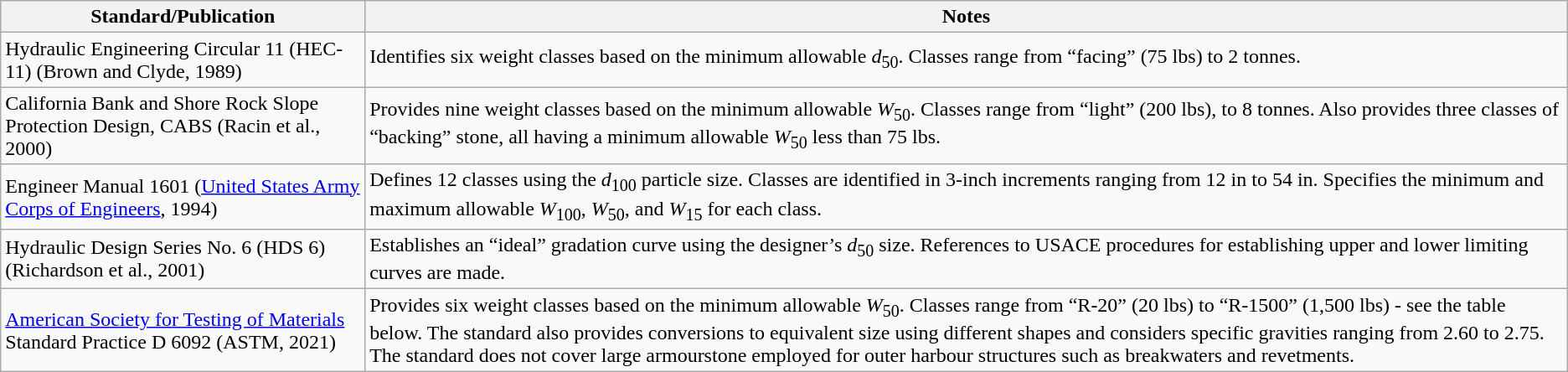<table class="wikitable">
<tr>
<th>Standard/Publication</th>
<th>Notes</th>
</tr>
<tr>
<td>Hydraulic Engineering Circular 11 (HEC-11) (Brown and Clyde, 1989)</td>
<td>Identifies six weight classes based on the minimum allowable <em>d</em><sub>50</sub>. Classes range from “facing” (75 lbs) to 2 tonnes.</td>
</tr>
<tr>
<td>California Bank and Shore Rock Slope Protection Design, CABS (Racin et al., 2000)</td>
<td>Provides nine weight classes based on the minimum allowable <em>W</em><sub>50</sub>. Classes range from “light” (200 lbs), to 8 tonnes. Also provides three classes of “backing” stone, all having a minimum allowable <em>W</em><sub>50</sub> less than 75 lbs.</td>
</tr>
<tr>
<td>Engineer Manual 1601 (<a href='#'>United States Army Corps of Engineers</a>, 1994)</td>
<td>Defines 12 classes using the <em>d</em><sub>100</sub> particle size. Classes are identified in 3-inch increments ranging from 12 in to 54 in. Specifies the minimum and maximum allowable <em>W</em><sub>100</sub>, <em>W</em><sub>50</sub>, and <em>W</em><sub>15</sub> for each class.</td>
</tr>
<tr>
<td>Hydraulic Design Series No. 6 (HDS 6) (Richardson et al., 2001)</td>
<td>Establishes an “ideal” gradation curve using the designer’s <em>d</em><sub>50</sub> size. References to USACE procedures for establishing upper and lower limiting curves are made.</td>
</tr>
<tr>
<td><a href='#'>American Society for Testing of Materials</a> Standard Practice D 6092 (ASTM, 2021)</td>
<td>Provides six weight classes based on the minimum allowable <em>W</em><sub>50</sub>. Classes range from “R-20” (20 lbs) to “R-1500” (1,500 lbs) - see the table below. The standard also provides conversions to equivalent size using different shapes and considers specific gravities ranging from 2.60 to 2.75. The standard does not cover large armourstone employed for outer harbour structures such as breakwaters and revetments.</td>
</tr>
</table>
